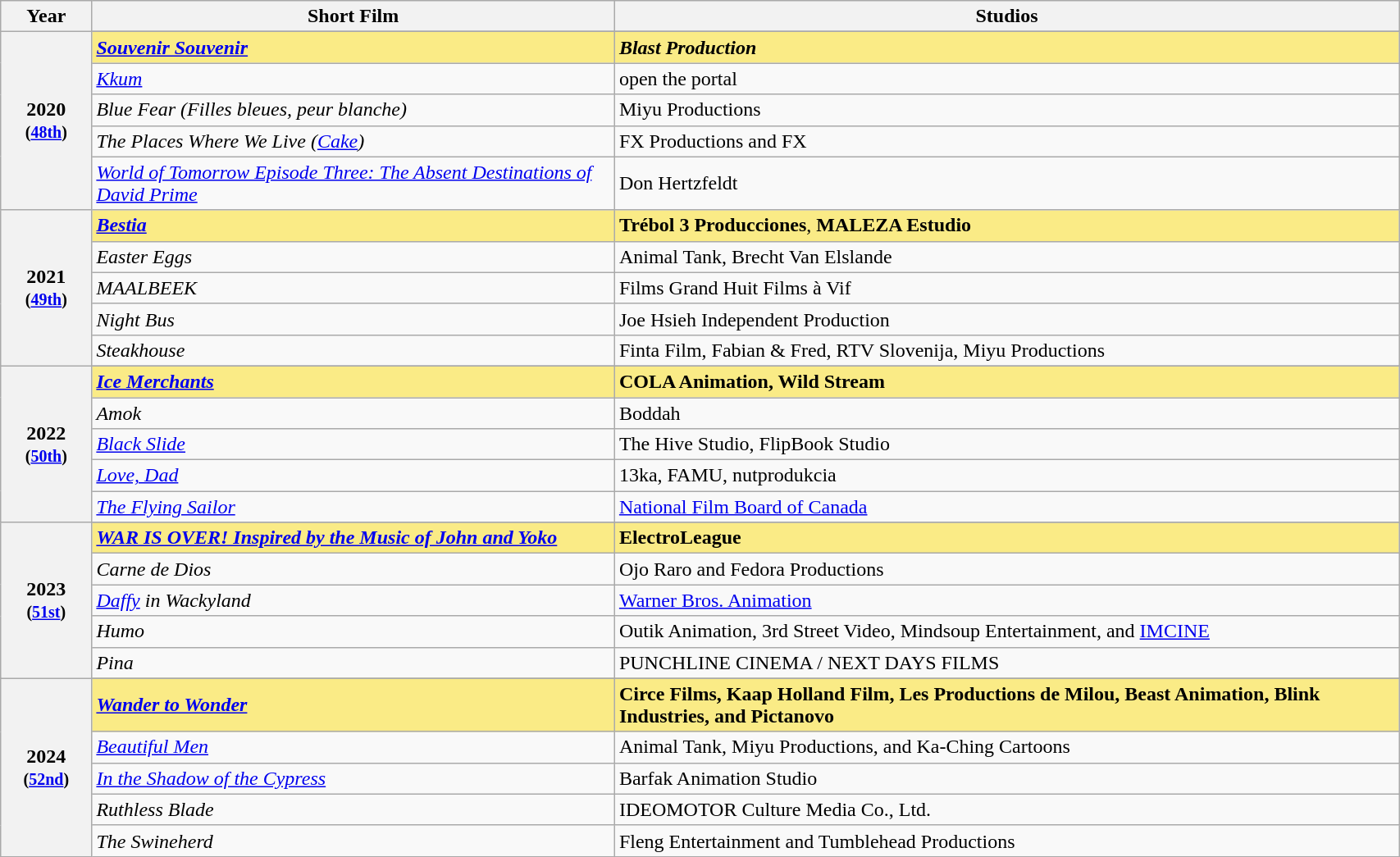<table class="wikitable" style="width:90%;">
<tr>
<th style="width:3%;">Year</th>
<th style="width:20%;">Short Film</th>
<th style="width:30%;">Studios</th>
</tr>
<tr>
<th rowspan="6" style="text-align:center;">2020 <br><small>(<a href='#'>48th</a>)</small><br></th>
</tr>
<tr>
<td style="background:#FAEB86;"><strong><em><a href='#'>Souvenir Souvenir</a></em></strong></td>
<td style="background:#FAEB86;"><strong><em>Blast Production</em></strong></td>
</tr>
<tr>
<td><em><a href='#'>Kkum</a></em></td>
<td>open the portal</td>
</tr>
<tr>
<td><em>Blue Fear (Filles bleues, peur blanche)</em></td>
<td>Miyu Productions</td>
</tr>
<tr>
<td><em>The Places Where We Live (<a href='#'>Cake</a>)</em></td>
<td>FX Productions and FX</td>
</tr>
<tr>
<td><em><a href='#'>World of Tomorrow Episode Three: The Absent Destinations of David Prime</a></em></td>
<td>Don Hertzfeldt</td>
</tr>
<tr>
<th rowspan="5" style="text-align:center;">2021 <br><small>(<a href='#'>49th</a>)</small><br></th>
<td style="background:#FAEB86;"><strong><em><a href='#'>Bestia</a></em></strong></td>
<td style="background:#FAEB86;"><strong>Trébol 3 Producciones</strong>, <strong>MALEZA Estudio</strong></td>
</tr>
<tr>
<td><em>Easter Eggs</em></td>
<td>Animal Tank, Brecht Van Elslande</td>
</tr>
<tr>
<td><em>MAALBEEK</em></td>
<td>Films Grand Huit Films à Vif</td>
</tr>
<tr>
<td><em>Night Bus</em></td>
<td>Joe Hsieh Independent Production</td>
</tr>
<tr>
<td><em>Steakhouse</em></td>
<td>Finta Film, Fabian & Fred, RTV Slovenija, Miyu Productions</td>
</tr>
<tr>
<th rowspan="6" style="text-align:center;">2022 <br><small>(<a href='#'>50th</a>)</small><br></th>
</tr>
<tr>
<td style="background:#FAEB86;"><strong><em><a href='#'>Ice Merchants</a></em></strong></td>
<td style="background:#FAEB86;"><strong>COLA Animation, Wild Stream</strong></td>
</tr>
<tr>
<td><em>Amok</em></td>
<td>Boddah</td>
</tr>
<tr>
<td><em><a href='#'>Black Slide</a></em></td>
<td>The Hive Studio, FlipBook Studio</td>
</tr>
<tr>
<td><em><a href='#'>Love, Dad</a></em></td>
<td>13ka, FAMU, nutprodukcia</td>
</tr>
<tr>
<td><em><a href='#'>The Flying Sailor</a></em></td>
<td><a href='#'>National Film Board of Canada</a></td>
</tr>
<tr>
<th rowspan="6" style="text-align:center;">2023 <br><small>(<a href='#'>51st</a>)</small><br></th>
</tr>
<tr>
<td style="background:#FAEB86;"><strong><em><a href='#'>WAR IS OVER! Inspired by the Music of John and Yoko</a></em></strong></td>
<td style="background:#FAEB86;"><strong>ElectroLeague</strong></td>
</tr>
<tr>
<td><em>Carne de Dios</em></td>
<td>Ojo Raro and Fedora Productions</td>
</tr>
<tr>
<td><em><a href='#'>Daffy</a> in Wackyland</em></td>
<td><a href='#'>Warner Bros. Animation</a></td>
</tr>
<tr>
<td><em>Humo</em></td>
<td>Outik Animation, 3rd Street Video, Mindsoup Entertainment, and <a href='#'>IMCINE</a></td>
</tr>
<tr>
<td><em>Pina</em></td>
<td>PUNCHLINE CINEMA / NEXT DAYS FILMS</td>
</tr>
<tr>
<th rowspan="6" style="text-align:center;">2024 <br><small>(<a href='#'>52nd</a>)</small><br></th>
</tr>
<tr>
<td style="background:#FAEB86;"><strong><em><a href='#'>Wander to Wonder</a></em></strong></td>
<td style="background:#FAEB86;"><strong>Circe Films, Kaap Holland Film, Les Productions de Milou, Beast Animation, Blink Industries, and Pictanovo</strong></td>
</tr>
<tr>
<td><em><a href='#'>Beautiful Men</a></em></td>
<td>Animal Tank, Miyu Productions, and Ka-Ching Cartoons</td>
</tr>
<tr>
<td><em><a href='#'>In the Shadow of the Cypress</a></em></td>
<td>Barfak Animation Studio</td>
</tr>
<tr>
<td><em>Ruthless Blade</em></td>
<td>IDEOMOTOR Culture Media Co., Ltd.</td>
</tr>
<tr>
<td><em>The Swineherd</em></td>
<td>Fleng Entertainment and Tumblehead Productions</td>
</tr>
</table>
